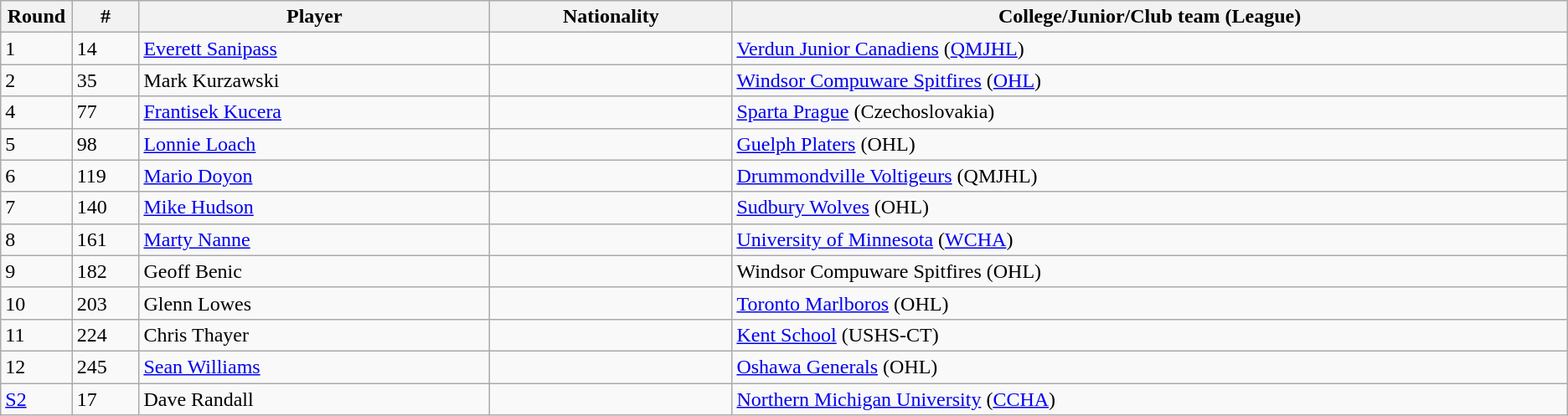<table class="wikitable">
<tr align="center">
<th bgcolor="#DDDDFF" width="4.0%">Round</th>
<th bgcolor="#DDDDFF" width="4.0%">#</th>
<th bgcolor="#DDDDFF" width="21.0%">Player</th>
<th bgcolor="#DDDDFF" width="14.5%">Nationality</th>
<th bgcolor="#DDDDFF" width="50.0%">College/Junior/Club team (League)</th>
</tr>
<tr>
<td>1</td>
<td>14</td>
<td><a href='#'>Everett Sanipass</a></td>
<td></td>
<td><a href='#'>Verdun Junior Canadiens</a> (<a href='#'>QMJHL</a>)</td>
</tr>
<tr>
<td>2</td>
<td>35</td>
<td>Mark Kurzawski</td>
<td></td>
<td><a href='#'>Windsor Compuware Spitfires</a> (<a href='#'>OHL</a>)</td>
</tr>
<tr>
<td>4</td>
<td>77</td>
<td><a href='#'>Frantisek Kucera</a></td>
<td></td>
<td><a href='#'>Sparta Prague</a> (Czechoslovakia)</td>
</tr>
<tr>
<td>5</td>
<td>98</td>
<td><a href='#'>Lonnie Loach</a></td>
<td></td>
<td><a href='#'>Guelph Platers</a> (OHL)</td>
</tr>
<tr>
<td>6</td>
<td>119</td>
<td><a href='#'>Mario Doyon</a></td>
<td></td>
<td><a href='#'>Drummondville Voltigeurs</a> (QMJHL)</td>
</tr>
<tr>
<td>7</td>
<td>140</td>
<td><a href='#'>Mike Hudson</a></td>
<td></td>
<td><a href='#'>Sudbury Wolves</a> (OHL)</td>
</tr>
<tr>
<td>8</td>
<td>161</td>
<td><a href='#'>Marty Nanne</a></td>
<td></td>
<td><a href='#'>University of Minnesota</a> (<a href='#'>WCHA</a>)</td>
</tr>
<tr>
<td>9</td>
<td>182</td>
<td>Geoff Benic</td>
<td></td>
<td>Windsor Compuware Spitfires (OHL)</td>
</tr>
<tr>
<td>10</td>
<td>203</td>
<td>Glenn Lowes</td>
<td></td>
<td><a href='#'>Toronto Marlboros</a> (OHL)</td>
</tr>
<tr>
<td>11</td>
<td>224</td>
<td>Chris Thayer</td>
<td></td>
<td><a href='#'>Kent School</a> (USHS-CT)</td>
</tr>
<tr>
<td>12</td>
<td>245</td>
<td><a href='#'>Sean Williams</a></td>
<td></td>
<td><a href='#'>Oshawa Generals</a> (OHL)</td>
</tr>
<tr>
<td><a href='#'>S2</a></td>
<td>17</td>
<td>Dave Randall</td>
<td></td>
<td><a href='#'>Northern Michigan University</a> (<a href='#'>CCHA</a>)</td>
</tr>
</table>
